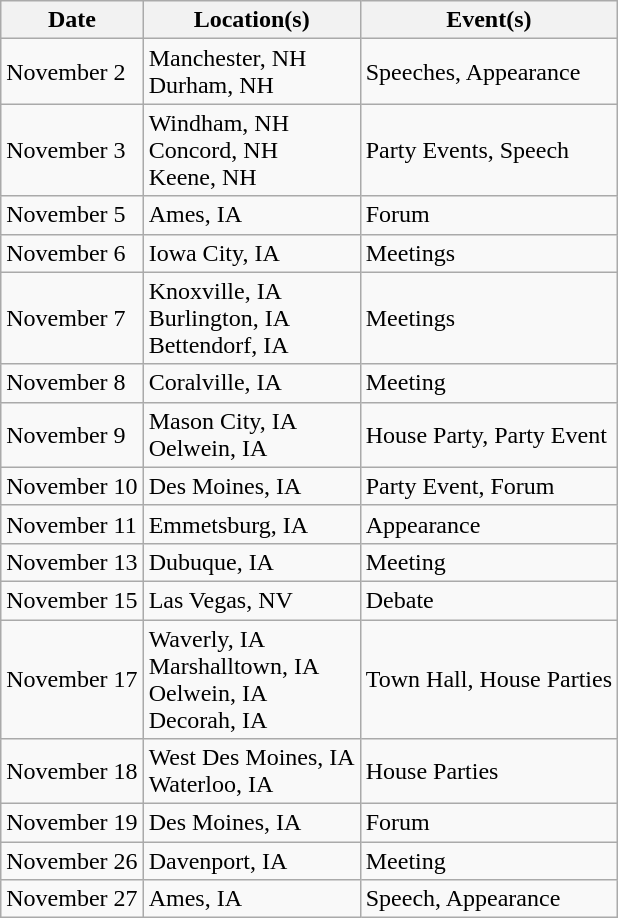<table class="wikitable">
<tr>
<th>Date</th>
<th>Location(s)</th>
<th>Event(s)</th>
</tr>
<tr>
<td>November 2</td>
<td>Manchester, NH <br> Durham, NH</td>
<td>Speeches, Appearance</td>
</tr>
<tr>
<td>November 3</td>
<td>Windham, NH <br> Concord, NH <br> Keene, NH</td>
<td>Party Events, Speech</td>
</tr>
<tr>
<td>November 5</td>
<td>Ames, IA</td>
<td>Forum</td>
</tr>
<tr>
<td>November 6</td>
<td>Iowa City, IA</td>
<td>Meetings</td>
</tr>
<tr>
<td>November 7</td>
<td>Knoxville, IA <br> Burlington, IA <br> Bettendorf, IA</td>
<td>Meetings</td>
</tr>
<tr>
<td>November 8</td>
<td>Coralville, IA</td>
<td>Meeting</td>
</tr>
<tr>
<td>November 9</td>
<td>Mason City, IA <br> Oelwein, IA</td>
<td>House Party, Party Event</td>
</tr>
<tr>
<td>November 10</td>
<td>Des Moines, IA</td>
<td>Party Event, Forum</td>
</tr>
<tr>
<td>November 11</td>
<td>Emmetsburg, IA</td>
<td>Appearance</td>
</tr>
<tr>
<td>November 13</td>
<td>Dubuque, IA</td>
<td>Meeting</td>
</tr>
<tr>
<td>November 15</td>
<td>Las Vegas, NV</td>
<td>Debate</td>
</tr>
<tr>
<td>November 17</td>
<td>Waverly, IA <br> Marshalltown, IA <br> Oelwein, IA <br> Decorah, IA</td>
<td>Town Hall, House Parties</td>
</tr>
<tr>
<td>November 18</td>
<td>West Des Moines, IA <br> Waterloo, IA</td>
<td>House Parties</td>
</tr>
<tr>
<td>November 19</td>
<td>Des Moines, IA</td>
<td>Forum</td>
</tr>
<tr>
<td>November 26</td>
<td>Davenport, IA</td>
<td>Meeting</td>
</tr>
<tr>
<td>November 27</td>
<td>Ames, IA</td>
<td>Speech, Appearance</td>
</tr>
</table>
